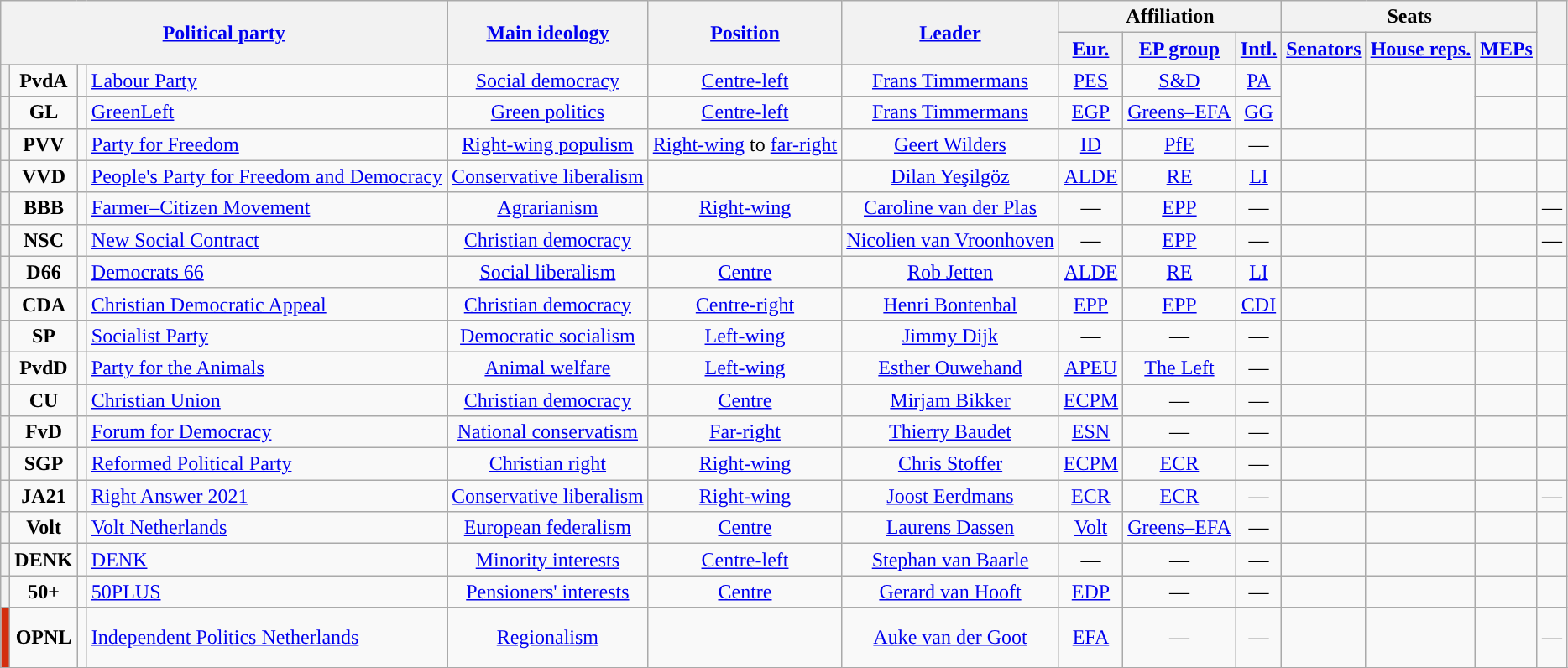<table class="wikitable" style="text-align:center">
<tr>
<th colspan="4" rowspan="2"><a href='#'>Political party</a></th>
<th rowspan="2"><a href='#'>Main ideology</a></th>
<th rowspan="2"><a href='#'>Position</a></th>
<th rowspan="2"><a href='#'>Leader</a></th>
<th colspan="3">Affiliation</th>
<th colspan="3">Seats</th>
<th rowspan="2"></th>
</tr>
<tr>
<th><a href='#'>Eur.</a></th>
<th><a href='#'>EP group</a></th>
<th><a href='#'>Intl.</a></th>
<th><a href='#'>Senators</a></th>
<th><a href='#'>House reps.</a></th>
<th><a href='#'>MEPs</a></th>
</tr>
<tr>
</tr>
<tr>
<th style="background:"></th>
<td><strong>PvdA</strong></td>
<td></td>
<td style="text-align:left;"><a href='#'>Labour Party</a><br> </td>
<td><a href='#'>Social democracy</a></td>
<td><a href='#'>Centre-left</a></td>
<td><a href='#'>Frans Timmermans</a></td>
<td><a href='#'>PES</a></td>
<td><a href='#'>S&D</a></td>
<td><a href='#'>PA</a></td>
<td rowspan="2"></td>
<td rowspan="2"></td>
<td></td>
<td></td>
</tr>
<tr>
<th style="background:"></th>
<td><strong>GL</strong></td>
<td></td>
<td style="text-align:left;"><a href='#'>GreenLeft</a><br> </td>
<td><a href='#'>Green politics</a></td>
<td><a href='#'>Centre-left</a></td>
<td><a href='#'>Frans Timmermans</a></td>
<td><a href='#'>EGP</a></td>
<td><a href='#'>Greens–EFA</a></td>
<td><a href='#'>GG</a></td>
<td></td>
<td></td>
</tr>
<tr>
<th style="background:"></th>
<td><strong>PVV</strong></td>
<td></td>
<td style="text-align:left;"><a href='#'>Party for Freedom</a><br> </td>
<td><a href='#'>Right-wing populism</a></td>
<td><a href='#'>Right-wing</a> to <a href='#'>far-right</a></td>
<td><a href='#'>Geert Wilders</a></td>
<td><a href='#'>ID</a></td>
<td><a href='#'>PfE</a></td>
<td>—</td>
<td></td>
<td></td>
<td></td>
<td></td>
</tr>
<tr>
<th style="background:"></th>
<td><strong>VVD</strong></td>
<td></td>
<td style="text-align:left;"><a href='#'>People's Party for Freedom and Democracy</a><br> </td>
<td><a href='#'>Conservative liberalism</a></td>
<td></td>
<td><a href='#'>Dilan Yeşilgöz</a></td>
<td><a href='#'>ALDE</a></td>
<td><a href='#'>RE</a></td>
<td><a href='#'>LI</a></td>
<td></td>
<td></td>
<td></td>
<td></td>
</tr>
<tr>
<th style="background-color:"></th>
<td><strong>BBB</strong></td>
<td></td>
<td style="text-align:left;"><a href='#'>Farmer–Citizen Movement</a><br> </td>
<td><a href='#'>Agrarianism</a></td>
<td><a href='#'>Right-wing</a></td>
<td><a href='#'>Caroline van der Plas</a></td>
<td>—</td>
<td><a href='#'>EPP</a></td>
<td>—</td>
<td></td>
<td></td>
<td></td>
<td>—</td>
</tr>
<tr>
<th style="background-color:"></th>
<td><strong>NSC</strong></td>
<td></td>
<td style="text-align:left;"><a href='#'>New Social Contract</a>  <br> </td>
<td><a href='#'>Christian democracy</a></td>
<td></td>
<td><a href='#'>Nicolien van Vroonhoven</a></td>
<td>—</td>
<td><a href='#'>EPP</a></td>
<td>—</td>
<td></td>
<td></td>
<td></td>
<td>—</td>
</tr>
<tr>
<th style="background:"></th>
<td><strong>D66</strong></td>
<td></td>
<td style="text-align:left;"><a href='#'>Democrats 66</a><br> </td>
<td><a href='#'>Social liberalism</a></td>
<td><a href='#'>Centre</a></td>
<td><a href='#'>Rob Jetten</a></td>
<td><a href='#'>ALDE</a></td>
<td><a href='#'>RE</a></td>
<td><a href='#'>LI</a></td>
<td></td>
<td></td>
<td></td>
<td></td>
</tr>
<tr>
<th style="background:"></th>
<td><strong>CDA</strong></td>
<td></td>
<td style="text-align:left;"><a href='#'>Christian Democratic Appeal</a><br> </td>
<td><a href='#'>Christian democracy</a></td>
<td><a href='#'>Centre-right</a></td>
<td><a href='#'>Henri Bontenbal</a></td>
<td><a href='#'>EPP</a></td>
<td><a href='#'>EPP</a></td>
<td><a href='#'>CDI</a></td>
<td></td>
<td></td>
<td></td>
<td></td>
</tr>
<tr>
<th style="background:"></th>
<td><strong>SP</strong></td>
<td></td>
<td style="text-align:left;"><a href='#'>Socialist Party</a><br> </td>
<td><a href='#'>Democratic socialism</a></td>
<td><a href='#'>Left-wing</a></td>
<td><a href='#'>Jimmy Dijk</a></td>
<td>—</td>
<td>—</td>
<td>—</td>
<td></td>
<td></td>
<td></td>
<td></td>
</tr>
<tr>
<th style="background:"></th>
<td><strong>PvdD</strong></td>
<td></td>
<td style="text-align:left;"><a href='#'>Party for the Animals</a><br> </td>
<td><a href='#'>Animal welfare</a></td>
<td><a href='#'>Left-wing</a></td>
<td><a href='#'>Esther Ouwehand</a></td>
<td><a href='#'>APEU</a></td>
<td><a href='#'>The Left</a></td>
<td>—</td>
<td></td>
<td></td>
<td></td>
<td></td>
</tr>
<tr>
<th style="background:"></th>
<td><strong>CU</strong></td>
<td></td>
<td style="text-align:left;"><a href='#'>Christian Union</a> <br> </td>
<td><a href='#'>Christian democracy</a></td>
<td><a href='#'>Centre</a></td>
<td><a href='#'>Mirjam Bikker</a></td>
<td><a href='#'>ECPM</a></td>
<td>—</td>
<td>—</td>
<td></td>
<td></td>
<td></td>
<td></td>
</tr>
<tr>
<th style="background-color:"></th>
<td><strong>FvD</strong></td>
<td></td>
<td style="text-align:left;"><a href='#'>Forum for Democracy</a><br> </td>
<td><a href='#'>National conservatism</a></td>
<td><a href='#'>Far-right</a></td>
<td><a href='#'>Thierry Baudet</a></td>
<td><a href='#'>ESN</a></td>
<td>—</td>
<td>—</td>
<td></td>
<td></td>
<td></td>
<td></td>
</tr>
<tr>
<th style="background:"></th>
<td><strong>SGP</strong></td>
<td></td>
<td style="text-align:left;"><a href='#'>Reformed Political Party</a><br> </td>
<td><a href='#'>Christian right</a></td>
<td><a href='#'>Right-wing</a></td>
<td><a href='#'>Chris Stoffer</a></td>
<td><a href='#'>ECPM</a></td>
<td><a href='#'>ECR</a></td>
<td>—</td>
<td></td>
<td></td>
<td></td>
<td></td>
</tr>
<tr>
<th style="background:"></th>
<td><strong>JA21</strong></td>
<td></td>
<td style="text-align:left;"><a href='#'>Right Answer 2021</a><br> </td>
<td><a href='#'>Conservative liberalism</a></td>
<td><a href='#'>Right-wing</a></td>
<td><a href='#'>Joost Eerdmans</a></td>
<td><a href='#'>ECR</a></td>
<td><a href='#'>ECR</a></td>
<td>—</td>
<td></td>
<td></td>
<td></td>
<td>—</td>
</tr>
<tr>
<th style="background-color:"></th>
<td><strong>Volt</strong></td>
<td></td>
<td style="text-align:left;"><a href='#'>Volt Netherlands</a>  <br> </td>
<td><a href='#'>European federalism</a></td>
<td><a href='#'>Centre</a></td>
<td><a href='#'>Laurens Dassen</a></td>
<td><a href='#'>Volt</a></td>
<td><a href='#'>Greens–EFA</a></td>
<td>—</td>
<td></td>
<td></td>
<td></td>
<td></td>
</tr>
<tr>
<th style="background-color:"></th>
<td><strong>DENK</strong></td>
<td></td>
<td style="text-align:left;"><a href='#'>DENK</a></td>
<td><a href='#'>Minority interests</a></td>
<td><a href='#'>Centre-left</a></td>
<td><a href='#'>Stephan van Baarle</a></td>
<td>—</td>
<td>—</td>
<td>—</td>
<td></td>
<td></td>
<td></td>
<td></td>
</tr>
<tr>
<th style="background:"></th>
<td><strong>50+</strong></td>
<td></td>
<td style="text-align:left;"><a href='#'>50PLUS</a></td>
<td><a href='#'>Pensioners' interests</a></td>
<td><a href='#'>Centre</a></td>
<td><a href='#'>Gerard van Hooft</a></td>
<td><a href='#'>EDP</a></td>
<td>—</td>
<td>—</td>
<td></td>
<td></td>
<td></td>
<td></td>
</tr>
<tr>
<th style="background:#D32E0E;" height="40px"></th>
<td><strong>OPNL</strong></td>
<td></td>
<td style="text-align:left;"><a href='#'>Independent Politics Netherlands</a> <br> </td>
<td><a href='#'>Regionalism</a></td>
<td></td>
<td><a href='#'>Auke van der Goot</a></td>
<td><a href='#'>EFA</a></td>
<td>—</td>
<td>—</td>
<td></td>
<td></td>
<td></td>
<td>—</td>
</tr>
<tr>
</tr>
</table>
